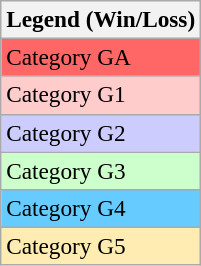<table class="sortable wikitable" style=font-size:97%>
<tr>
<th>Legend (Win/Loss)</th>
</tr>
<tr bgcolor=#FF6666>
<td>Category GA</td>
</tr>
<tr bgcolor=#ffcccc>
<td>Category G1</td>
</tr>
<tr bgcolor=#ccccff>
<td>Category G2</td>
</tr>
<tr bgcolor=#CCFFCC>
<td>Category G3</td>
</tr>
<tr bgcolor=#66CCFF>
<td>Category G4</td>
</tr>
<tr bgcolor=#ffecb2>
<td>Category G5</td>
</tr>
</table>
